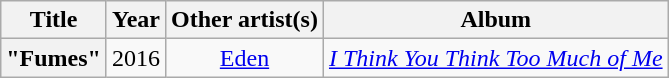<table class="wikitable plainrowheaders" style="text-align:center;">
<tr>
<th scope="col">Title</th>
<th scope="col">Year</th>
<th scope="col">Other artist(s)</th>
<th scope="col">Album</th>
</tr>
<tr>
<th scope="row">"Fumes"</th>
<td>2016</td>
<td><a href='#'>Eden</a></td>
<td><em><a href='#'>I Think You Think Too Much of Me</a></em></td>
</tr>
</table>
